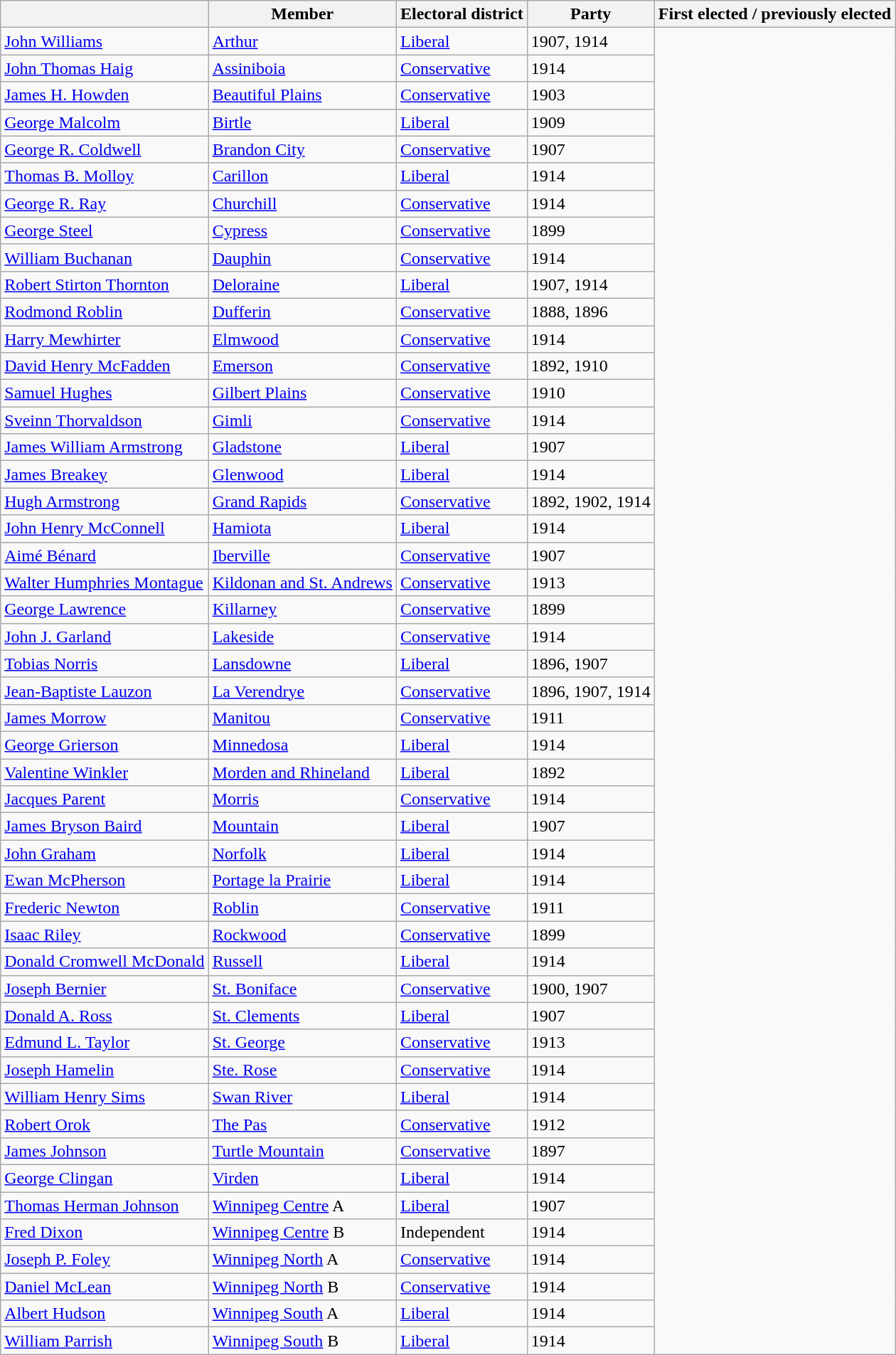<table class="wikitable sortable">
<tr>
<th></th>
<th>Member</th>
<th>Electoral district</th>
<th>Party</th>
<th>First elected / previously elected</th>
</tr>
<tr>
<td><a href='#'>John Williams</a></td>
<td><a href='#'>Arthur</a></td>
<td><a href='#'>Liberal</a></td>
<td>1907, 1914</td>
</tr>
<tr>
<td><a href='#'>John Thomas Haig</a></td>
<td><a href='#'>Assiniboia</a></td>
<td><a href='#'>Conservative</a></td>
<td>1914</td>
</tr>
<tr>
<td><a href='#'>James H. Howden</a></td>
<td><a href='#'>Beautiful Plains</a></td>
<td><a href='#'>Conservative</a></td>
<td>1903</td>
</tr>
<tr>
<td><a href='#'>George Malcolm</a></td>
<td><a href='#'>Birtle</a></td>
<td><a href='#'>Liberal</a></td>
<td>1909</td>
</tr>
<tr>
<td><a href='#'>George R. Coldwell</a></td>
<td><a href='#'>Brandon City</a></td>
<td><a href='#'>Conservative</a></td>
<td>1907</td>
</tr>
<tr>
<td><a href='#'>Thomas B. Molloy</a></td>
<td><a href='#'>Carillon</a></td>
<td><a href='#'>Liberal</a></td>
<td>1914</td>
</tr>
<tr>
<td><a href='#'>George R. Ray</a></td>
<td><a href='#'>Churchill</a></td>
<td><a href='#'>Conservative</a></td>
<td>1914</td>
</tr>
<tr>
<td><a href='#'>George Steel</a></td>
<td><a href='#'>Cypress</a></td>
<td><a href='#'>Conservative</a></td>
<td>1899</td>
</tr>
<tr>
<td><a href='#'>William Buchanan</a></td>
<td><a href='#'>Dauphin</a></td>
<td><a href='#'>Conservative</a></td>
<td>1914</td>
</tr>
<tr>
<td><a href='#'>Robert Stirton Thornton</a></td>
<td><a href='#'>Deloraine</a></td>
<td><a href='#'>Liberal</a></td>
<td>1907, 1914</td>
</tr>
<tr>
<td><a href='#'>Rodmond Roblin</a></td>
<td><a href='#'>Dufferin</a></td>
<td><a href='#'>Conservative</a></td>
<td>1888, 1896</td>
</tr>
<tr>
<td><a href='#'>Harry Mewhirter</a></td>
<td><a href='#'>Elmwood</a></td>
<td><a href='#'>Conservative</a></td>
<td>1914</td>
</tr>
<tr>
<td><a href='#'>David Henry McFadden</a></td>
<td><a href='#'>Emerson</a></td>
<td><a href='#'>Conservative</a></td>
<td>1892, 1910</td>
</tr>
<tr>
<td><a href='#'>Samuel Hughes</a></td>
<td><a href='#'>Gilbert Plains</a></td>
<td><a href='#'>Conservative</a></td>
<td>1910</td>
</tr>
<tr>
<td><a href='#'>Sveinn Thorvaldson</a></td>
<td><a href='#'>Gimli</a></td>
<td><a href='#'>Conservative</a></td>
<td>1914</td>
</tr>
<tr>
<td><a href='#'>James William Armstrong</a></td>
<td><a href='#'>Gladstone</a></td>
<td><a href='#'>Liberal</a></td>
<td>1907</td>
</tr>
<tr>
<td><a href='#'>James Breakey</a></td>
<td><a href='#'>Glenwood</a></td>
<td><a href='#'>Liberal</a></td>
<td>1914</td>
</tr>
<tr>
<td><a href='#'>Hugh Armstrong</a></td>
<td><a href='#'>Grand Rapids</a></td>
<td><a href='#'>Conservative</a></td>
<td>1892, 1902, 1914</td>
</tr>
<tr>
<td><a href='#'>John Henry McConnell</a></td>
<td><a href='#'>Hamiota</a></td>
<td><a href='#'>Liberal</a></td>
<td>1914</td>
</tr>
<tr>
<td><a href='#'>Aimé Bénard</a></td>
<td><a href='#'>Iberville</a></td>
<td><a href='#'>Conservative</a></td>
<td>1907</td>
</tr>
<tr>
<td><a href='#'>Walter Humphries Montague</a></td>
<td><a href='#'>Kildonan and St. Andrews</a></td>
<td><a href='#'>Conservative</a></td>
<td>1913</td>
</tr>
<tr>
<td><a href='#'>George Lawrence</a></td>
<td><a href='#'>Killarney</a></td>
<td><a href='#'>Conservative</a></td>
<td>1899</td>
</tr>
<tr>
<td><a href='#'>John J. Garland</a></td>
<td><a href='#'>Lakeside</a></td>
<td><a href='#'>Conservative</a></td>
<td>1914</td>
</tr>
<tr>
<td><a href='#'>Tobias Norris</a></td>
<td><a href='#'>Lansdowne</a></td>
<td><a href='#'>Liberal</a></td>
<td>1896, 1907</td>
</tr>
<tr>
<td><a href='#'>Jean-Baptiste Lauzon</a></td>
<td><a href='#'>La Verendrye</a></td>
<td><a href='#'>Conservative</a></td>
<td>1896, 1907, 1914</td>
</tr>
<tr>
<td><a href='#'>James Morrow</a></td>
<td><a href='#'>Manitou</a></td>
<td><a href='#'>Conservative</a></td>
<td>1911</td>
</tr>
<tr>
<td><a href='#'>George Grierson</a></td>
<td><a href='#'>Minnedosa</a></td>
<td><a href='#'>Liberal</a></td>
<td>1914</td>
</tr>
<tr>
<td><a href='#'>Valentine Winkler</a></td>
<td><a href='#'>Morden and Rhineland</a></td>
<td><a href='#'>Liberal</a></td>
<td>1892</td>
</tr>
<tr>
<td><a href='#'>Jacques Parent</a></td>
<td><a href='#'>Morris</a></td>
<td><a href='#'>Conservative</a></td>
<td>1914</td>
</tr>
<tr>
<td><a href='#'>James Bryson Baird</a></td>
<td><a href='#'>Mountain</a></td>
<td><a href='#'>Liberal</a></td>
<td>1907</td>
</tr>
<tr>
<td><a href='#'>John Graham</a></td>
<td><a href='#'>Norfolk</a></td>
<td><a href='#'>Liberal</a></td>
<td>1914</td>
</tr>
<tr>
<td><a href='#'>Ewan McPherson</a></td>
<td><a href='#'>Portage la Prairie</a></td>
<td><a href='#'>Liberal</a></td>
<td>1914</td>
</tr>
<tr>
<td><a href='#'>Frederic Newton</a></td>
<td><a href='#'>Roblin</a></td>
<td><a href='#'>Conservative</a></td>
<td>1911</td>
</tr>
<tr>
<td><a href='#'>Isaac Riley</a></td>
<td><a href='#'>Rockwood</a></td>
<td><a href='#'>Conservative</a></td>
<td>1899</td>
</tr>
<tr>
<td><a href='#'>Donald Cromwell McDonald</a></td>
<td><a href='#'>Russell</a></td>
<td><a href='#'>Liberal</a></td>
<td>1914</td>
</tr>
<tr>
<td><a href='#'>Joseph Bernier</a></td>
<td><a href='#'>St. Boniface</a></td>
<td><a href='#'>Conservative</a></td>
<td>1900, 1907</td>
</tr>
<tr>
<td><a href='#'>Donald A. Ross</a></td>
<td><a href='#'>St. Clements</a></td>
<td><a href='#'>Liberal</a></td>
<td>1907</td>
</tr>
<tr>
<td><a href='#'>Edmund L. Taylor</a></td>
<td><a href='#'>St. George</a></td>
<td><a href='#'>Conservative</a></td>
<td>1913</td>
</tr>
<tr>
<td><a href='#'>Joseph Hamelin</a></td>
<td><a href='#'>Ste. Rose</a></td>
<td><a href='#'>Conservative</a></td>
<td>1914</td>
</tr>
<tr>
<td><a href='#'>William Henry Sims</a></td>
<td><a href='#'>Swan River</a></td>
<td><a href='#'>Liberal</a></td>
<td>1914</td>
</tr>
<tr>
<td><a href='#'>Robert Orok</a></td>
<td><a href='#'>The Pas</a></td>
<td><a href='#'>Conservative</a></td>
<td>1912</td>
</tr>
<tr>
<td><a href='#'>James Johnson</a></td>
<td><a href='#'>Turtle Mountain</a></td>
<td><a href='#'>Conservative</a></td>
<td>1897</td>
</tr>
<tr>
<td><a href='#'>George Clingan</a></td>
<td><a href='#'>Virden</a></td>
<td><a href='#'>Liberal</a></td>
<td>1914</td>
</tr>
<tr>
<td><a href='#'>Thomas Herman Johnson</a></td>
<td><a href='#'>Winnipeg Centre</a> A</td>
<td><a href='#'>Liberal</a></td>
<td>1907</td>
</tr>
<tr>
<td><a href='#'>Fred Dixon</a></td>
<td><a href='#'>Winnipeg Centre</a> B</td>
<td>Independent</td>
<td>1914</td>
</tr>
<tr>
<td><a href='#'>Joseph P. Foley</a></td>
<td><a href='#'>Winnipeg North</a> A</td>
<td><a href='#'>Conservative</a></td>
<td>1914</td>
</tr>
<tr>
<td><a href='#'>Daniel McLean</a></td>
<td><a href='#'>Winnipeg North</a> B</td>
<td><a href='#'>Conservative</a></td>
<td>1914</td>
</tr>
<tr>
<td><a href='#'>Albert Hudson</a></td>
<td><a href='#'>Winnipeg South</a> A</td>
<td><a href='#'>Liberal</a></td>
<td>1914</td>
</tr>
<tr>
<td><a href='#'>William Parrish</a></td>
<td><a href='#'>Winnipeg South</a> B</td>
<td><a href='#'>Liberal</a></td>
<td>1914</td>
</tr>
</table>
